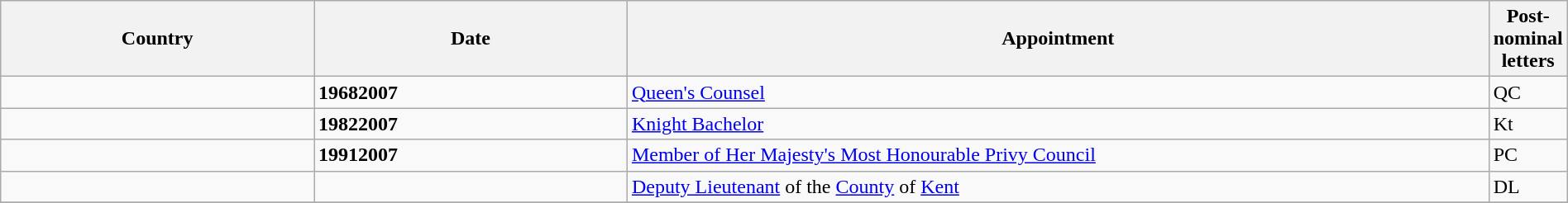<table class="wikitable" style="width:100%;">
<tr>
<th style="width:20%;">Country</th>
<th style="width:20%;">Date</th>
<th style="width:55%;">Appointment</th>
<th style="width:5%;">Post-nominal letters</th>
</tr>
<tr>
<td></td>
<td><strong>19682007</strong></td>
<td><a href='#'>Queen's Counsel</a></td>
<td>QC</td>
</tr>
<tr>
<td></td>
<td><strong>19822007</strong></td>
<td><a href='#'>Knight Bachelor</a></td>
<td>Kt</td>
</tr>
<tr>
<td></td>
<td><strong>19912007</strong></td>
<td><a href='#'>Member of Her Majesty's Most Honourable Privy Council</a></td>
<td>PC</td>
</tr>
<tr>
<td></td>
<td></td>
<td><a href='#'>Deputy Lieutenant</a> of the <a href='#'>County</a> of <a href='#'>Kent</a></td>
<td>DL</td>
</tr>
<tr>
</tr>
</table>
